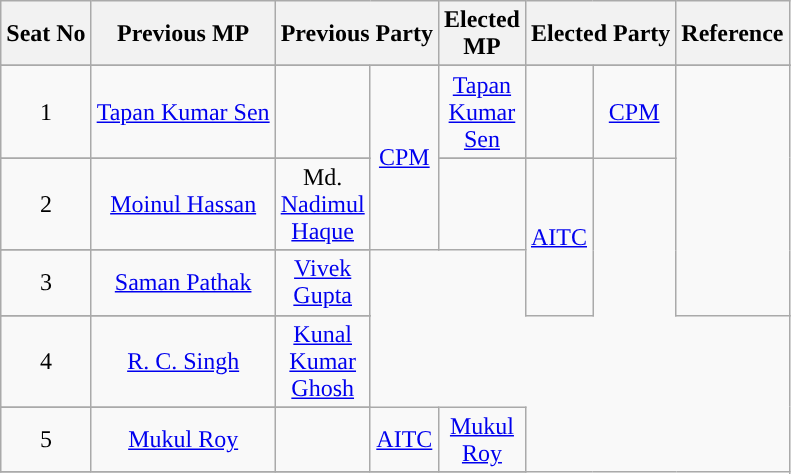<table class="wikitable">
<tr>
<th>Seat No</th>
<th>Previous MP</th>
<th colspan=2>Previous Party</th>
<th>Elected MP</th>
<th colspan=2>Elected Party</th>
<th>Reference</th>
</tr>
<tr>
</tr>
<tr style="text-align:center;">
<td>1</td>
<td><a href='#'>Tapan Kumar Sen</a></td>
<td width="1px"></td>
<td rowspan=4><a href='#'>CPM</a></td>
<td><a href='#'>Tapan Kumar Sen</a></td>
<td width="1px"></td>
<td><a href='#'>CPM</a></td>
<td rowspan=5></td>
</tr>
<tr>
</tr>
<tr style="text-align:center;">
<td>2</td>
<td><a href='#'>Moinul Hassan</a></td>
<td>Md. <a href='#'>Nadimul Haque</a></td>
<td width="1px"></td>
<td rowspan=4><a href='#'>AITC</a></td>
</tr>
<tr>
</tr>
<tr style="text-align:center;">
<td>3</td>
<td><a href='#'>Saman Pathak</a></td>
<td><a href='#'>Vivek Gupta</a></td>
</tr>
<tr>
</tr>
<tr style="text-align:center;">
<td>4</td>
<td><a href='#'>R. C. Singh</a></td>
<td><a href='#'>Kunal Kumar Ghosh</a></td>
</tr>
<tr>
</tr>
<tr style="text-align:center;">
<td>5</td>
<td><a href='#'>Mukul Roy</a></td>
<td width="1px"></td>
<td><a href='#'>AITC</a></td>
<td><a href='#'>Mukul Roy</a></td>
</tr>
<tr>
</tr>
</table>
